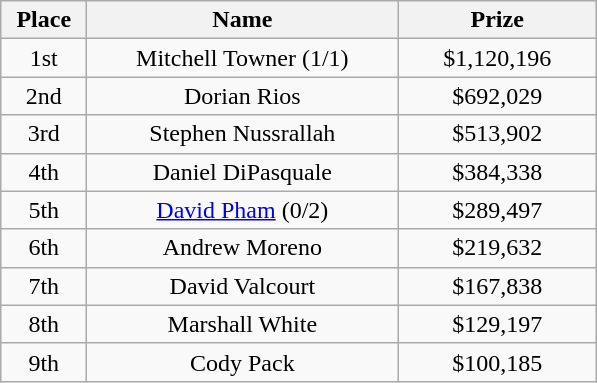<table class="wikitable">
<tr>
<th width="50">Place</th>
<th width="200">Name</th>
<th width="125">Prize</th>
</tr>
<tr>
<td align = "center">1st</td>
<td align = "center">Mitchell Towner (1/1)</td>
<td align = "center">$1,120,196</td>
</tr>
<tr>
<td align = "center">2nd</td>
<td align = "center">Dorian Rios</td>
<td align = "center">$692,029</td>
</tr>
<tr>
<td align = "center">3rd</td>
<td align = "center">Stephen Nussrallah</td>
<td align = "center">$513,902</td>
</tr>
<tr>
<td align = "center">4th</td>
<td align = "center">Daniel DiPasquale</td>
<td align = "center">$384,338</td>
</tr>
<tr>
<td align = "center">5th</td>
<td align = "center"><a href='#'>David Pham</a> (0/2)</td>
<td align = "center">$289,497</td>
</tr>
<tr>
<td align = "center">6th</td>
<td align = "center">Andrew Moreno</td>
<td align = "center">$219,632</td>
</tr>
<tr>
<td align = "center">7th</td>
<td align = "center">David Valcourt</td>
<td align = "center">$167,838</td>
</tr>
<tr>
<td align = "center">8th</td>
<td align = "center">Marshall White</td>
<td align = "center">$129,197</td>
</tr>
<tr>
<td align = "center">9th</td>
<td align = "center">Cody Pack</td>
<td align = "center">$100,185</td>
</tr>
</table>
